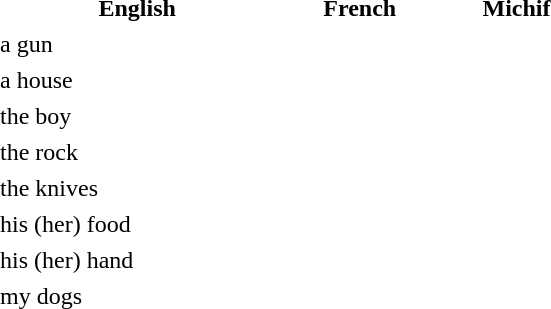<table width="400" cellspacing="2" cellpadding="2">
<tr>
<th><strong>English</strong></th>
<th><strong>French</strong></th>
<th><strong>Michif</strong></th>
</tr>
<tr>
<td>a gun</td>
<td> </td>
<td></td>
</tr>
<tr>
<td>a house</td>
<td> </td>
<td></td>
</tr>
<tr>
<td>the boy</td>
<td> </td>
<td></td>
</tr>
<tr>
<td>the rock</td>
<td> </td>
<td></td>
</tr>
<tr>
<td>the knives</td>
<td> </td>
<td></td>
</tr>
<tr>
<td>his (her) food</td>
<td> </td>
<td></td>
</tr>
<tr>
<td>his (her) hand</td>
<td> </td>
<td></td>
</tr>
<tr>
<td>my dogs</td>
<td> </td>
<td></td>
</tr>
<tr>
</tr>
</table>
